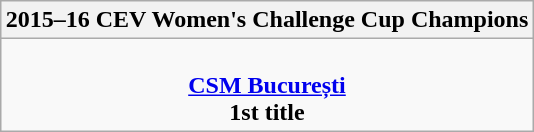<table class=wikitable style="text-align:center; margin:auto">
<tr>
<th>2015–16 CEV Women's Challenge Cup Champions</th>
</tr>
<tr>
<td><br> <strong><a href='#'>CSM București</a></strong><br> <strong>1st title</strong></td>
</tr>
</table>
